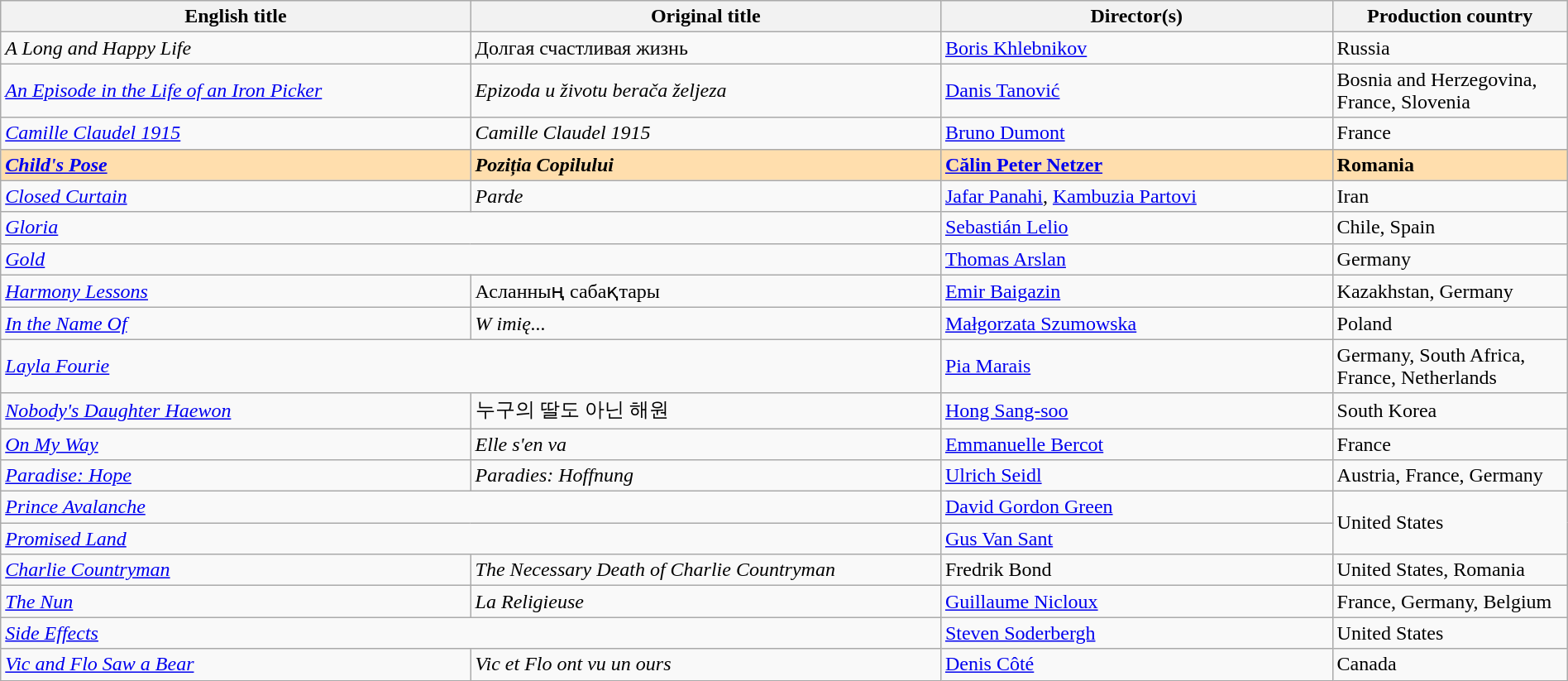<table class="wikitable" width="100%" cellpadding="5">
<tr>
<th scope="col" width="30%">English title</th>
<th scope="col" width="30%">Original title</th>
<th scope="col" width="25%">Director(s)</th>
<th scope="col" width="15%">Production country</th>
</tr>
<tr>
<td><em>A Long and Happy Life</em></td>
<td>Долгая счастливая жизнь</td>
<td><a href='#'>Boris Khlebnikov</a></td>
<td>Russia</td>
</tr>
<tr>
<td><em><a href='#'>An Episode in the Life of an Iron Picker</a></em></td>
<td><em>Epizoda u životu berača željeza</em></td>
<td><a href='#'>Danis Tanović</a></td>
<td>Bosnia and Herzegovina, France, Slovenia</td>
</tr>
<tr>
<td><em><a href='#'>Camille Claudel 1915</a></em></td>
<td><em>Camille Claudel 1915</em></td>
<td><a href='#'>Bruno Dumont</a></td>
<td>France</td>
</tr>
<tr style="background:#FFDEAD;">
<td><strong><em><a href='#'>Child's Pose</a></em></strong></td>
<td><strong><em>Poziția Copilului</em></strong></td>
<td><strong><a href='#'>Călin Peter Netzer</a></strong></td>
<td><strong>Romania</strong></td>
</tr>
<tr>
<td><em><a href='#'>Closed Curtain</a></em></td>
<td><em>Parde</em></td>
<td><a href='#'>Jafar Panahi</a>, <a href='#'>Kambuzia Partovi</a></td>
<td>Iran</td>
</tr>
<tr>
<td colspan="2"><em><a href='#'>Gloria</a></em></td>
<td><a href='#'>Sebastián Lelio</a></td>
<td>Chile, Spain</td>
</tr>
<tr>
<td colspan="2"><em><a href='#'>Gold</a></em></td>
<td><a href='#'>Thomas Arslan</a></td>
<td>Germany</td>
</tr>
<tr>
<td><em><a href='#'>Harmony Lessons</a></em></td>
<td>Асланның сабақтары</td>
<td><a href='#'>Emir Baigazin</a></td>
<td>Kazakhstan, Germany</td>
</tr>
<tr>
<td><em><a href='#'>In the Name Of</a></em></td>
<td><em>W imię...</em></td>
<td><a href='#'>Małgorzata Szumowska</a></td>
<td>Poland</td>
</tr>
<tr>
<td colspan="2"><em><a href='#'>Layla Fourie</a></em></td>
<td><a href='#'>Pia Marais</a></td>
<td>Germany, South Africa, France, Netherlands</td>
</tr>
<tr>
<td><em><a href='#'>Nobody's Daughter Haewon</a></em></td>
<td>누구의 딸도 아닌 해원</td>
<td><a href='#'>Hong Sang-soo</a></td>
<td>South Korea</td>
</tr>
<tr>
<td><em><a href='#'>On My Way</a></em></td>
<td><em>Elle s'en va</em></td>
<td><a href='#'>Emmanuelle Bercot</a></td>
<td>France</td>
</tr>
<tr>
<td><em><a href='#'>Paradise: Hope</a></em></td>
<td><em>Paradies: Hoffnung</em></td>
<td><a href='#'>Ulrich Seidl</a></td>
<td>Austria, France, Germany</td>
</tr>
<tr>
<td colspan="2"><em><a href='#'>Prince Avalanche</a></em></td>
<td><a href='#'>David Gordon Green</a></td>
<td rowspan="2">United States</td>
</tr>
<tr>
<td colspan="2"><em><a href='#'>Promised Land</a></em></td>
<td><a href='#'>Gus Van Sant</a></td>
</tr>
<tr>
<td><em><a href='#'>Charlie Countryman</a></em></td>
<td><em>The Necessary Death of Charlie Countryman</em></td>
<td>Fredrik Bond</td>
<td>United States, Romania</td>
</tr>
<tr>
<td><em><a href='#'>The Nun</a></em></td>
<td><em>La Religieuse</em></td>
<td><a href='#'>Guillaume Nicloux</a></td>
<td>France, Germany, Belgium</td>
</tr>
<tr>
<td colspan="2"><em><a href='#'>Side Effects</a></em></td>
<td><a href='#'>Steven Soderbergh</a></td>
<td>United States</td>
</tr>
<tr>
<td><em><a href='#'>Vic and Flo Saw a Bear</a></em></td>
<td><em>Vic et Flo ont vu un ours</em></td>
<td><a href='#'>Denis Côté</a></td>
<td>Canada</td>
</tr>
</table>
